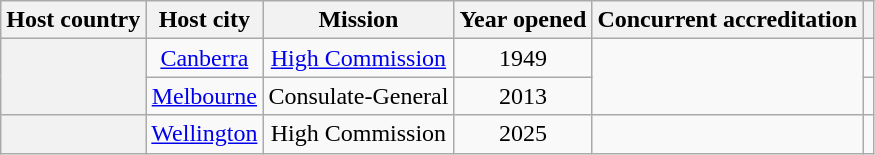<table class="wikitable plainrowheaders" style="text-align:center;">
<tr>
<th scope="col">Host country</th>
<th scope="col">Host city</th>
<th scope="col">Mission</th>
<th scope="col">Year opened</th>
<th scope="col">Concurrent accreditation</th>
<th scope="col"></th>
</tr>
<tr>
<th scope="row" rowspan="2"></th>
<td><a href='#'>Canberra</a></td>
<td><a href='#'>High Commission</a></td>
<td>1949</td>
<td rowspan="2"></td>
<td></td>
</tr>
<tr>
<td><a href='#'>Melbourne</a></td>
<td>Consulate-General</td>
<td>2013</td>
<td></td>
</tr>
<tr>
<th scope="row"></th>
<td><a href='#'>Wellington</a></td>
<td>High Commission</td>
<td>2025</td>
<td></td>
<td></td>
</tr>
</table>
